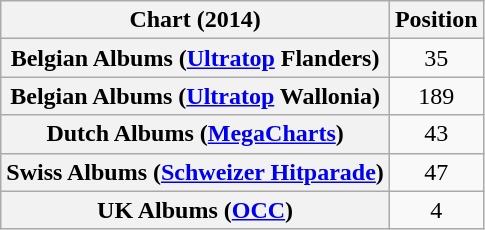<table class="wikitable sortable plainrowheaders" style="text-align:center;">
<tr>
<th>Chart (2014)</th>
<th>Position</th>
</tr>
<tr>
<th scope="row">Belgian Albums (<a href='#'>Ultratop</a> Flanders)</th>
<td>35</td>
</tr>
<tr>
<th scope="row">Belgian Albums (<a href='#'>Ultratop</a> Wallonia)</th>
<td>189</td>
</tr>
<tr>
<th scope="row">Dutch Albums (<a href='#'>MegaCharts</a>)</th>
<td>43</td>
</tr>
<tr>
<th scope="row">Swiss Albums (<a href='#'>Schweizer Hitparade</a>)</th>
<td>47</td>
</tr>
<tr>
<th scope="row">UK Albums (<a href='#'>OCC</a>)</th>
<td>4</td>
</tr>
</table>
